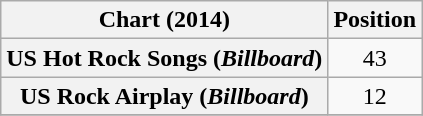<table class="wikitable plainrowheaders sortable">
<tr>
<th>Chart (2014)</th>
<th>Position</th>
</tr>
<tr>
<th scope="row">US Hot Rock Songs (<em>Billboard</em>)</th>
<td style="text-align:center;">43</td>
</tr>
<tr>
<th scope="row">US Rock Airplay (<em>Billboard</em>)</th>
<td style="text-align:center;">12</td>
</tr>
<tr>
</tr>
</table>
